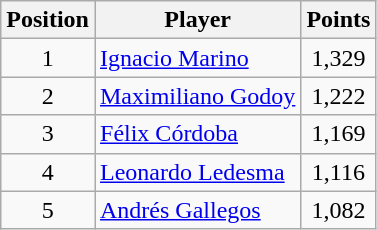<table class=wikitable>
<tr>
<th>Position</th>
<th>Player</th>
<th>Points</th>
</tr>
<tr>
<td align=center>1</td>
<td> <a href='#'>Ignacio Marino</a></td>
<td align=center>1,329</td>
</tr>
<tr>
<td align=center>2</td>
<td> <a href='#'>Maximiliano Godoy</a></td>
<td align=center>1,222</td>
</tr>
<tr>
<td align=center>3</td>
<td> <a href='#'>Félix Córdoba</a></td>
<td align=center>1,169</td>
</tr>
<tr>
<td align=center>4</td>
<td> <a href='#'>Leonardo Ledesma</a></td>
<td align=center>1,116</td>
</tr>
<tr>
<td align=center>5</td>
<td> <a href='#'>Andrés Gallegos</a></td>
<td align=center>1,082</td>
</tr>
</table>
